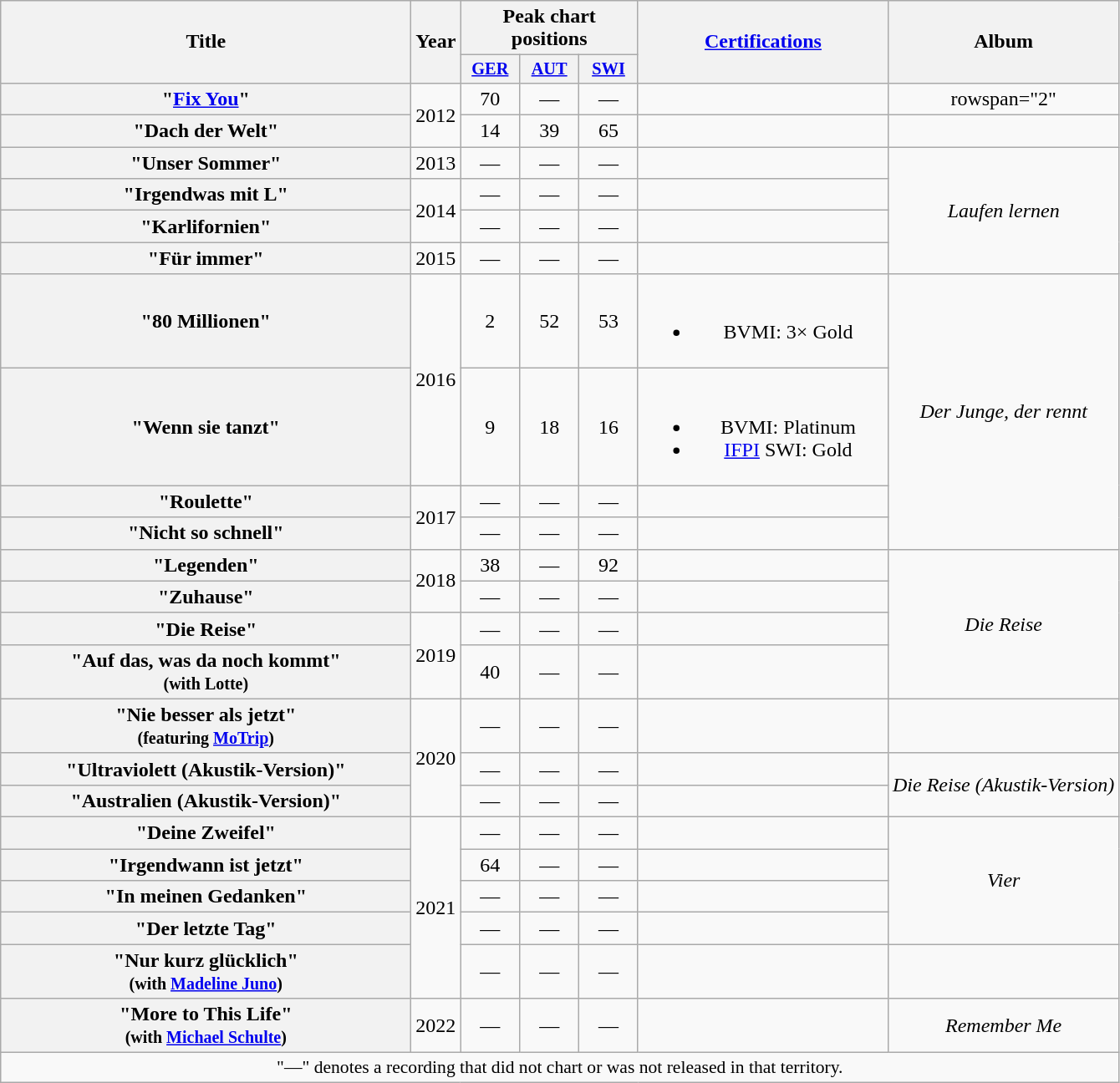<table class="wikitable plainrowheaders" style="text-align:center;">
<tr>
<th scope="col" rowspan="2" style="width:20em;">Title</th>
<th scope="col" rowspan="2">Year</th>
<th scope="col" colspan="3">Peak chart positions</th>
<th scope="col" rowspan="2" style="width:12em;"><a href='#'>Certifications</a></th>
<th scope="col" rowspan="2">Album</th>
</tr>
<tr>
<th style="width:3em;font-size:85%"><a href='#'>GER</a><br></th>
<th style="width:3em;font-size:85%"><a href='#'>AUT</a><br></th>
<th style="width:3em;font-size:85%"><a href='#'>SWI</a><br></th>
</tr>
<tr>
<th scope="row">"<a href='#'>Fix You</a>"</th>
<td rowspan="2">2012</td>
<td>70</td>
<td>—</td>
<td>—</td>
<td></td>
<td>rowspan="2" </td>
</tr>
<tr>
<th scope="row">"Dach der Welt"</th>
<td>14</td>
<td>39</td>
<td>65</td>
<td></td>
</tr>
<tr>
<th scope="row">"Unser Sommer"</th>
<td>2013</td>
<td>—</td>
<td>—</td>
<td>—</td>
<td></td>
<td rowspan="4"><em>Laufen lernen</em></td>
</tr>
<tr>
<th scope="row">"Irgendwas mit L"</th>
<td rowspan="2">2014</td>
<td>—</td>
<td>—</td>
<td>—</td>
<td></td>
</tr>
<tr>
<th scope="row">"Karlifornien"</th>
<td>—</td>
<td>—</td>
<td>—</td>
<td></td>
</tr>
<tr>
<th scope="row">"Für immer"</th>
<td>2015</td>
<td>—</td>
<td>—</td>
<td>—</td>
<td></td>
</tr>
<tr>
<th scope="row">"80 Millionen"</th>
<td rowspan="2">2016</td>
<td>2</td>
<td>52</td>
<td>53</td>
<td><br><ul><li>BVMI: 3× Gold</li></ul></td>
<td rowspan="4"><em>Der Junge, der rennt</em></td>
</tr>
<tr>
<th scope="row">"Wenn sie tanzt"</th>
<td>9</td>
<td>18</td>
<td>16</td>
<td><br><ul><li>BVMI: Platinum</li><li><a href='#'>IFPI</a> SWI: Gold</li></ul></td>
</tr>
<tr>
<th scope="row">"Roulette"</th>
<td rowspan="2">2017</td>
<td>—</td>
<td>—</td>
<td>—</td>
<td></td>
</tr>
<tr>
<th scope="row">"Nicht so schnell"</th>
<td>—</td>
<td>—</td>
<td>—</td>
<td></td>
</tr>
<tr>
<th scope="row">"Legenden"</th>
<td rowspan="2">2018</td>
<td>38</td>
<td>—</td>
<td>92</td>
<td></td>
<td rowspan="4"><em>Die Reise</em></td>
</tr>
<tr>
<th scope="row">"Zuhause"</th>
<td>—</td>
<td>—</td>
<td>—</td>
<td></td>
</tr>
<tr>
<th scope="row">"Die Reise"</th>
<td rowspan="2">2019</td>
<td>—</td>
<td>—</td>
<td>—</td>
<td></td>
</tr>
<tr>
<th scope="row">"Auf das, was da noch kommt"<br><small>(with Lotte)</small></th>
<td>40</td>
<td>—</td>
<td>—</td>
<td></td>
</tr>
<tr>
<th scope="row">"Nie besser als jetzt"<br><small>(featuring <a href='#'>MoTrip</a>)</small></th>
<td rowspan="3">2020</td>
<td>—</td>
<td>—</td>
<td>—</td>
<td></td>
<td></td>
</tr>
<tr>
<th scope="row">"Ultraviolett (Akustik-Version)"</th>
<td>—</td>
<td>—</td>
<td>—</td>
<td></td>
<td rowspan="2"><em>Die Reise (Akustik-Version)</em></td>
</tr>
<tr>
<th scope="row">"Australien (Akustik-Version)"</th>
<td>—</td>
<td>—</td>
<td>—</td>
<td></td>
</tr>
<tr>
<th scope="row">"Deine Zweifel"</th>
<td rowspan="5">2021</td>
<td>—</td>
<td>—</td>
<td>—</td>
<td></td>
<td rowspan="4"><em>Vier</em></td>
</tr>
<tr>
<th scope="row">"Irgendwann ist jetzt"</th>
<td>64</td>
<td>—</td>
<td>—</td>
<td></td>
</tr>
<tr>
<th scope="row">"In meinen Gedanken"</th>
<td>—</td>
<td>—</td>
<td>—</td>
<td></td>
</tr>
<tr>
<th scope="row">"Der letzte Tag"</th>
<td>—</td>
<td>—</td>
<td>—</td>
<td></td>
</tr>
<tr>
<th scope="row">"Nur kurz glücklich"<br><small>(with <a href='#'>Madeline Juno</a>)</small></th>
<td>—</td>
<td>—</td>
<td>—</td>
<td></td>
<td></td>
</tr>
<tr>
<th scope="row">"More to This Life"<br><small>(with <a href='#'>Michael Schulte</a>)</small></th>
<td>2022</td>
<td>—</td>
<td>—</td>
<td>—</td>
<td></td>
<td><em>Remember Me</em></td>
</tr>
<tr>
<td colspan="8" style="font-size:90%">"—" denotes a recording that did not chart or was not released in that territory.</td>
</tr>
</table>
